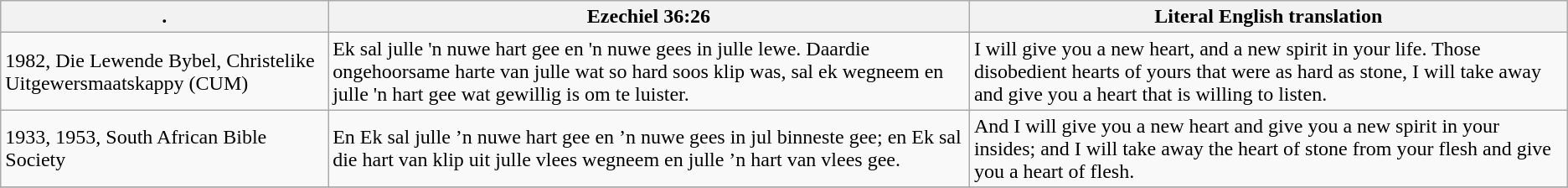<table class="wikitable">
<tr>
<th>.</th>
<th>Ezechiel 36:26</th>
<th>Literal English translation</th>
</tr>
<tr>
<td>1982, Die Lewende Bybel, Christelike Uitgewersmaatskappy (CUM)</td>
<td>Ek sal julle 'n nuwe hart gee en 'n nuwe gees in julle lewe. Daardie ongehoorsame harte van julle wat so hard soos klip was, sal ek wegneem en julle 'n hart gee wat gewillig is om te luister.</td>
<td>I will give you a new heart, and a new spirit in your life. Those disobedient hearts of yours that were as hard as stone, I will take away and give you a heart that is willing to listen.</td>
</tr>
<tr>
<td>1933, 1953, South African Bible Society</td>
<td>En Ek sal julle ’n nuwe hart gee en ’n nuwe gees in jul binneste gee; en Ek sal die hart van klip uit julle vlees wegneem en julle ’n hart van vlees gee.</td>
<td>And I will give you a new heart and give you a new spirit in your insides; and I will take away the heart of stone from your flesh and give you a heart of flesh.</td>
</tr>
<tr>
</tr>
</table>
